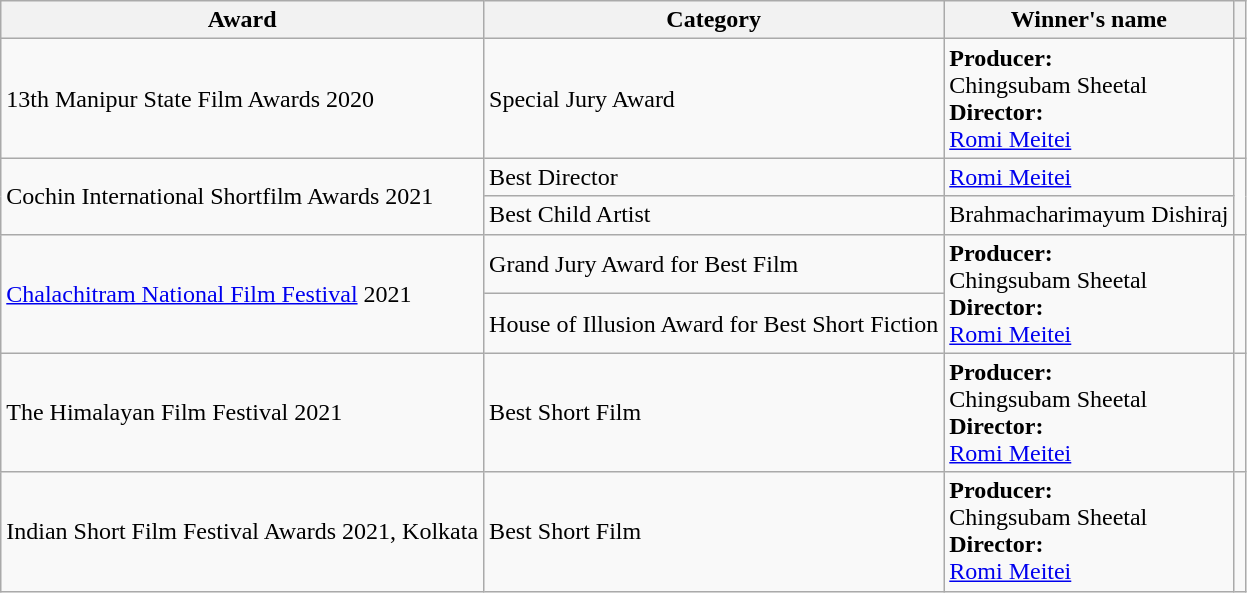<table class="wikitable sortable">
<tr>
<th>Award</th>
<th>Category</th>
<th>Winner's name</th>
<th></th>
</tr>
<tr>
<td>13th Manipur State Film Awards 2020</td>
<td>Special Jury Award</td>
<td><strong>Producer:</strong><br>Chingsubam Sheetal<br><strong>Director:</strong><br><a href='#'>Romi Meitei</a></td>
<td></td>
</tr>
<tr>
<td rowspan="2">Cochin International Shortfilm Awards 2021</td>
<td>Best Director</td>
<td><a href='#'>Romi Meitei</a></td>
<td rowspan="2"></td>
</tr>
<tr>
<td>Best Child Artist</td>
<td>Brahmacharimayum Dishiraj</td>
</tr>
<tr>
<td rowspan="2"><a href='#'>Chalachitram National Film Festival</a> 2021</td>
<td>Grand Jury Award for Best Film</td>
<td rowspan="2"><strong>Producer:</strong><br>Chingsubam Sheetal<br><strong>Director:</strong><br><a href='#'>Romi Meitei</a></td>
<td rowspan="2"></td>
</tr>
<tr>
<td>House of Illusion Award for Best Short Fiction</td>
</tr>
<tr>
<td>The Himalayan Film Festival 2021</td>
<td>Best Short Film</td>
<td><strong>Producer:</strong><br>Chingsubam Sheetal<br><strong>Director:</strong><br><a href='#'>Romi Meitei</a></td>
<td></td>
</tr>
<tr>
<td>Indian Short Film Festival Awards 2021, Kolkata</td>
<td>Best Short Film</td>
<td><strong>Producer:</strong><br>Chingsubam Sheetal<br><strong>Director:</strong><br><a href='#'>Romi Meitei</a></td>
<td></td>
</tr>
</table>
